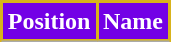<table class="wikitable">
<tr>
<th style="color:#FFFFFF; background:#7300E6; border:2px solid #D8B31B;">Position</th>
<th style="color:#FFFFFF; background:#7300E6; border:2px solid #D8B31B;">Name</th>
</tr>
<tr>
</tr>
</table>
